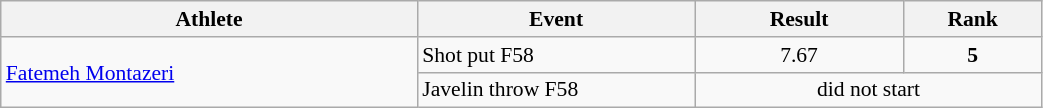<table class="wikitable" width="55%" style="text-align:center; font-size:90%">
<tr>
<th width="30%">Athlete</th>
<th width="20%">Event</th>
<th width="15%">Result</th>
<th width="10%">Rank</th>
</tr>
<tr>
<td rowspan="2" align="left"><a href='#'>Fatemeh Montazeri</a></td>
<td align="left">Shot put F58</td>
<td>7.67</td>
<td><strong>5</strong></td>
</tr>
<tr>
<td align="left">Javelin throw F58</td>
<td colspan=2>did not start</td>
</tr>
</table>
